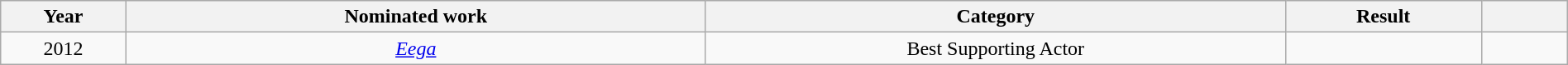<table class="wikitable" width=100%>
<tr>
<th width=8%>Year</th>
<th width=37%>Nominated work</th>
<th width=37%>Category</th>
<th width=12.5%>Result</th>
<th width=5.5%></th>
</tr>
<tr>
<td style="text-align:center;">2012</td>
<td style="text-align: center;"><em><a href='#'>Eega</a></em></td>
<td style="text-align: center;">Best Supporting Actor</td>
<td></td>
<td style="text-align: center;"></td>
</tr>
</table>
